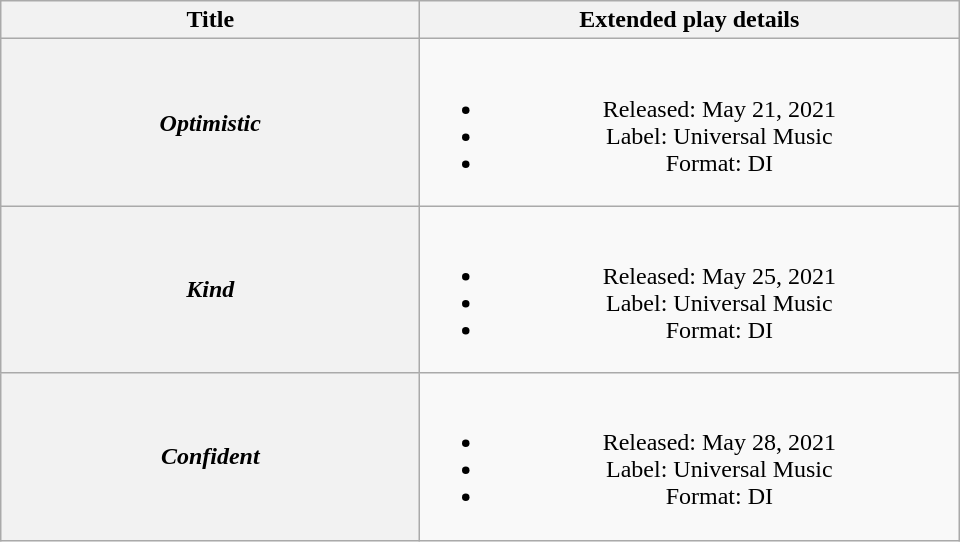<table class="wikitable plainrowheaders" style="text-align:center;">
<tr>
<th scope="col" style="width:17em;">Title</th>
<th scope="col" style="width:22em;">Extended play details</th>
</tr>
<tr>
<th scope="row"><em>Optimistic</em></th>
<td><br><ul><li>Released: May 21, 2021</li><li>Label: Universal Music</li><li>Format: DI</li></ul></td>
</tr>
<tr>
<th scope="row"><em>Kind</em></th>
<td><br><ul><li>Released: May 25, 2021</li><li>Label: Universal Music</li><li>Format: DI</li></ul></td>
</tr>
<tr>
<th scope="row"><em>Confident</em></th>
<td><br><ul><li>Released: May 28, 2021</li><li>Label: Universal Music</li><li>Format: DI</li></ul></td>
</tr>
</table>
